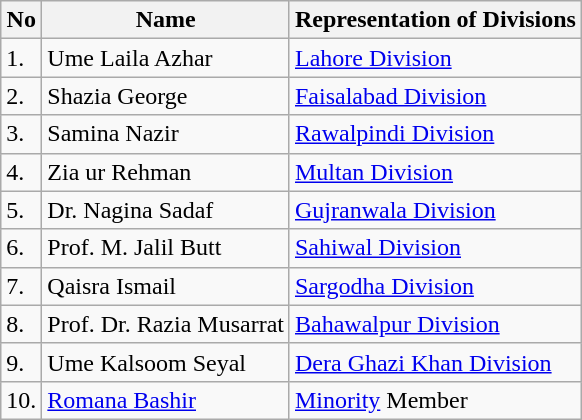<table class="wikitable">
<tr>
<th>No</th>
<th>Name</th>
<th>Representation of Divisions</th>
</tr>
<tr>
<td>1.</td>
<td>Ume Laila Azhar</td>
<td><a href='#'>Lahore Division</a></td>
</tr>
<tr>
<td>2.</td>
<td>Shazia George</td>
<td><a href='#'>Faisalabad Division</a></td>
</tr>
<tr>
<td>3.</td>
<td>Samina Nazir</td>
<td><a href='#'>Rawalpindi Division</a></td>
</tr>
<tr>
<td>4.</td>
<td>Zia ur Rehman</td>
<td><a href='#'>Multan Division</a></td>
</tr>
<tr>
<td>5.</td>
<td>Dr. Nagina Sadaf</td>
<td><a href='#'>Gujranwala Division</a></td>
</tr>
<tr>
<td>6.</td>
<td>Prof. M. Jalil Butt</td>
<td><a href='#'>Sahiwal Division</a></td>
</tr>
<tr>
<td>7.</td>
<td>Qaisra Ismail</td>
<td><a href='#'>Sargodha Division</a></td>
</tr>
<tr>
<td>8.</td>
<td>Prof. Dr. Razia Musarrat</td>
<td><a href='#'>Bahawalpur Division</a></td>
</tr>
<tr>
<td>9.</td>
<td>Ume Kalsoom Seyal</td>
<td><a href='#'>Dera Ghazi Khan Division</a></td>
</tr>
<tr>
<td>10.</td>
<td><a href='#'>Romana Bashir</a></td>
<td><a href='#'>Minority</a> Member</td>
</tr>
</table>
